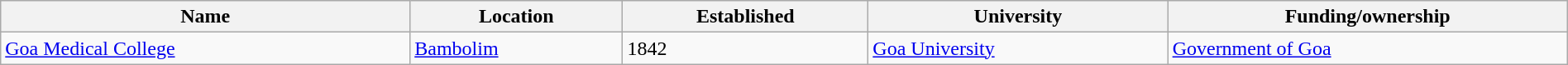<table class="wikitable sortable" style="width:100%">
<tr>
<th>Name</th>
<th>Location</th>
<th>Established</th>
<th>University</th>
<th>Funding/ownership</th>
</tr>
<tr>
<td><a href='#'>Goa Medical College</a></td>
<td><a href='#'>Bambolim</a></td>
<td>1842</td>
<td><a href='#'>Goa University</a></td>
<td><a href='#'>Government of Goa</a></td>
</tr>
</table>
